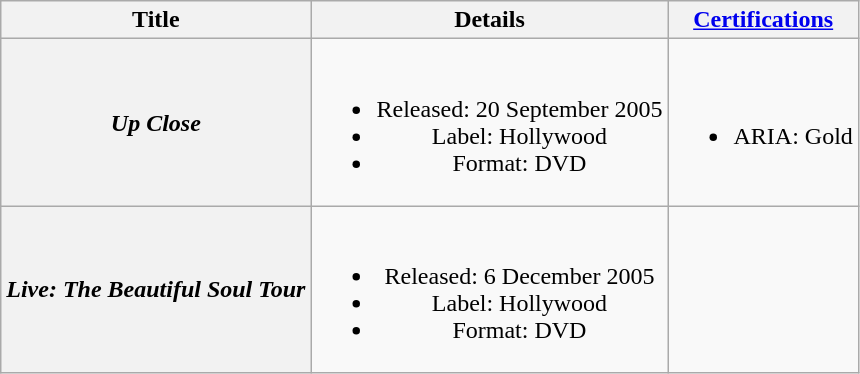<table class="wikitable plainrowheaders" style="text-align:center">
<tr>
<th scope="col">Title</th>
<th scope="col">Details</th>
<th scope="col"><a href='#'>Certifications</a></th>
</tr>
<tr>
<th scope = "row"><em>Up Close</em></th>
<td><br><ul><li>Released: 20 September 2005</li><li>Label: Hollywood</li><li>Format: DVD</li></ul></td>
<td><br><ul><li>ARIA: Gold</li></ul></td>
</tr>
<tr>
<th scope = "row"><em>Live: The Beautiful Soul Tour</em></th>
<td><br><ul><li>Released: 6 December 2005</li><li>Label: Hollywood</li><li>Format: DVD</li></ul></td>
<td></td>
</tr>
</table>
